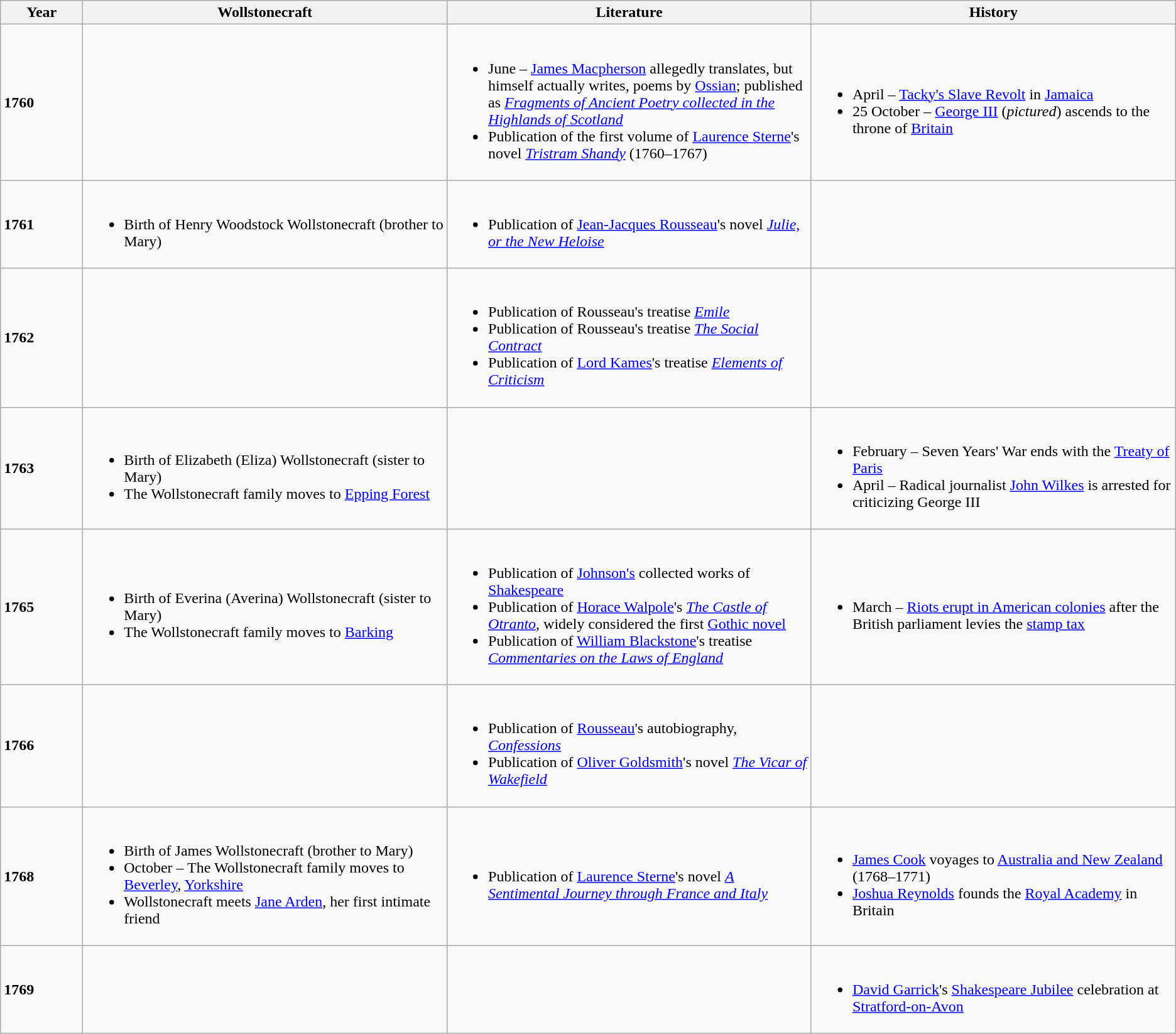<table class="wikitable">
<tr>
<th>Year</th>
<th width=31%>Wollstonecraft</th>
<th width=31%>Literature</th>
<th width=31%>History</th>
</tr>
<tr>
<td><strong>1760</strong></td>
<td></td>
<td><br><ul><li>June – <a href='#'>James Macpherson</a> allegedly translates, but himself actually writes, poems by <a href='#'>Ossian</a>; published as <em><a href='#'>Fragments of Ancient Poetry collected in the Highlands of Scotland</a></em></li><li>Publication of the first volume of <a href='#'>Laurence Sterne</a>'s novel <em><a href='#'>Tristram Shandy</a></em> (1760–1767)</li></ul></td>
<td><br><ul><li>April – <a href='#'>Tacky's Slave Revolt</a> in <a href='#'>Jamaica</a></li><li>25 October – <a href='#'>George III</a> (<em>pictured</em>) ascends to the throne of <a href='#'>Britain</a></li></ul></td>
</tr>
<tr>
<td><strong>1761</strong></td>
<td><br><ul><li>Birth of Henry Woodstock Wollstonecraft (brother to Mary)</li></ul></td>
<td><br><ul><li>Publication of <a href='#'>Jean-Jacques Rousseau</a>'s novel <em><a href='#'>Julie, or the New Heloise</a></em></li></ul></td>
<td></td>
</tr>
<tr>
<td><strong>1762</strong></td>
<td></td>
<td><br><ul><li>Publication of Rousseau's treatise <em><a href='#'>Emile</a></em></li><li>Publication of Rousseau's treatise <em><a href='#'>The Social Contract</a></em></li><li>Publication of <a href='#'>Lord Kames</a>'s treatise <em><a href='#'>Elements of Criticism</a></em></li></ul></td>
<td></td>
</tr>
<tr>
<td><strong>1763</strong></td>
<td><br><ul><li>Birth of Elizabeth (Eliza) Wollstonecraft (sister to Mary)</li><li>The Wollstonecraft family moves to <a href='#'>Epping Forest</a></li></ul></td>
<td></td>
<td><br><ul><li>February – Seven Years' War ends with the <a href='#'>Treaty of Paris</a></li><li>April – Radical journalist <a href='#'>John Wilkes</a> is arrested for criticizing George III</li></ul></td>
</tr>
<tr>
<td><strong>1765</strong></td>
<td><br><ul><li>Birth of Everina (Averina) Wollstonecraft (sister to Mary)</li><li>The Wollstonecraft family moves to <a href='#'>Barking</a></li></ul></td>
<td><br><ul><li>Publication of <a href='#'>Johnson's</a> collected works of <a href='#'>Shakespeare</a></li><li>Publication of <a href='#'>Horace Walpole</a>'s <em><a href='#'>The Castle of Otranto</a></em>, widely considered the first <a href='#'>Gothic novel</a></li><li>Publication of <a href='#'>William Blackstone</a>'s treatise <em><a href='#'>Commentaries on the Laws of England</a></em></li></ul></td>
<td><br><ul><li>March – <a href='#'>Riots erupt in American colonies</a> after the British parliament levies the <a href='#'>stamp tax</a></li></ul></td>
</tr>
<tr>
<td><strong>1766</strong></td>
<td></td>
<td><br><ul><li>Publication of <a href='#'>Rousseau</a>'s autobiography, <em><a href='#'>Confessions</a></em></li><li>Publication of <a href='#'>Oliver Goldsmith</a>'s novel <em><a href='#'>The Vicar of Wakefield</a></em></li></ul></td>
<td></td>
</tr>
<tr>
<td><strong>1768</strong></td>
<td><br><ul><li>Birth of James Wollstonecraft (brother to Mary)</li><li>October – The Wollstonecraft family moves to <a href='#'>Beverley</a>, <a href='#'>Yorkshire</a></li><li>Wollstonecraft meets <a href='#'>Jane Arden</a>, her first intimate friend</li></ul></td>
<td><br><ul><li>Publication of <a href='#'>Laurence Sterne</a>'s novel <em><a href='#'>A Sentimental Journey through France and Italy</a></em></li></ul></td>
<td><br><ul><li><a href='#'>James Cook</a> voyages to <a href='#'>Australia and New Zealand</a> (1768–1771)</li><li><a href='#'>Joshua Reynolds</a> founds the <a href='#'>Royal Academy</a> in Britain</li></ul></td>
</tr>
<tr>
<td><strong>1769</strong></td>
<td></td>
<td></td>
<td><br><ul><li><a href='#'>David Garrick</a>'s <a href='#'>Shakespeare Jubilee</a> celebration at <a href='#'>Stratford-on-Avon</a></li></ul></td>
</tr>
</table>
